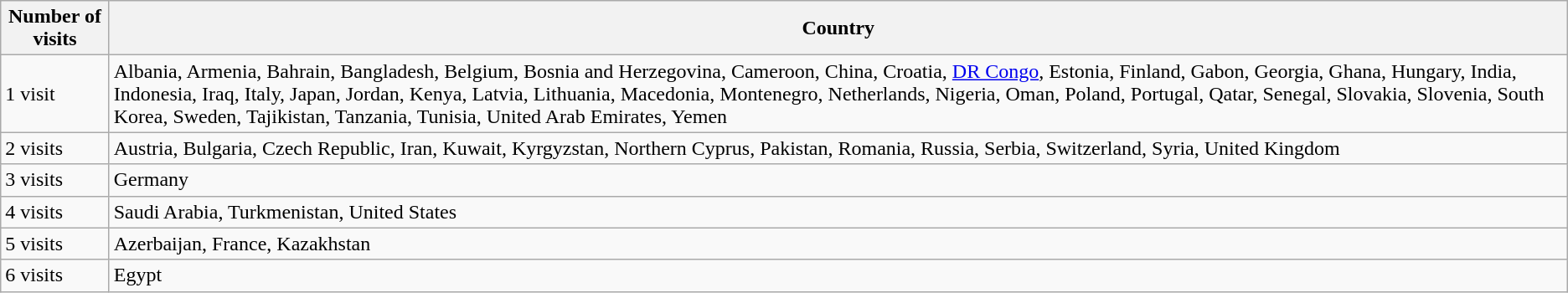<table class=wikitable>
<tr>
<th>Number of visits</th>
<th>Country</th>
</tr>
<tr>
<td>1 visit</td>
<td>Albania, Armenia, Bahrain, Bangladesh, Belgium, Bosnia and Herzegovina, Cameroon, China, Croatia, <a href='#'>DR Congo</a>, Estonia, Finland, Gabon, Georgia, Ghana, Hungary, India, Indonesia, Iraq, Italy, Japan, Jordan, Kenya, Latvia, Lithuania, Macedonia, Montenegro, Netherlands, Nigeria, Oman, Poland, Portugal, Qatar, Senegal, Slovakia, Slovenia, South Korea, Sweden, Tajikistan, Tanzania, Tunisia, United Arab Emirates, Yemen</td>
</tr>
<tr>
<td>2 visits</td>
<td>Austria, Bulgaria, Czech Republic, Iran, Kuwait, Kyrgyzstan, Northern Cyprus, Pakistan, Romania, Russia, Serbia, Switzerland, Syria, United Kingdom</td>
</tr>
<tr>
<td>3 visits</td>
<td>Germany</td>
</tr>
<tr>
<td>4 visits</td>
<td>Saudi Arabia, Turkmenistan, United States</td>
</tr>
<tr>
<td>5 visits</td>
<td>Azerbaijan, France, Kazakhstan</td>
</tr>
<tr>
<td>6 visits</td>
<td>Egypt</td>
</tr>
</table>
